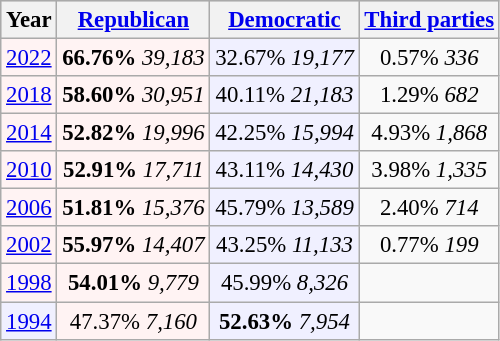<table class="wikitable" style="font-size:95%;">
<tr bgcolor=lightgrey>
<th>Year</th>
<th><a href='#'>Republican</a></th>
<th><a href='#'>Democratic</a></th>
<th><a href='#'>Third parties</a></th>
</tr>
<tr>
<td align="center" bgcolor="#fff3f3"><a href='#'>2022</a></td>
<td align="center" bgcolor="#fff3f3"><strong>66.76%</strong> <em>39,183</em></td>
<td align="center" bgcolor="#f0f0ff">32.67% <em>19,177</em></td>
<td align="center">0.57% <em>336</em></td>
</tr>
<tr>
<td align="center" bgcolor="#fff3f3"><a href='#'>2018</a></td>
<td align="center" bgcolor="#fff3f3"><strong>58.60%</strong> <em>30,951</em></td>
<td align="center" bgcolor="#f0f0ff">40.11% <em>21,183</em></td>
<td align="center">1.29% <em>682</em></td>
</tr>
<tr>
<td align="center" bgcolor="#fff3f3"><a href='#'>2014</a></td>
<td align="center" bgcolor="#fff3f3"><strong>52.82%</strong> <em>19,996</em></td>
<td align="center" bgcolor="#f0f0ff">42.25% <em>15,994</em></td>
<td align="center">4.93% <em>1,868</em></td>
</tr>
<tr>
<td align="center" bgcolor="#fff3f3"><a href='#'>2010</a></td>
<td align="center" bgcolor="#fff3f3"><strong>52.91%</strong> <em>17,711</em></td>
<td align="center" bgcolor="#f0f0ff">43.11% <em>14,430</em></td>
<td align="center">3.98% <em>1,335</em></td>
</tr>
<tr>
<td align="center" bgcolor="#fff3f3"><a href='#'>2006</a></td>
<td align="center" bgcolor="#fff3f3"><strong>51.81%</strong> <em>15,376</em></td>
<td align="center" bgcolor="#f0f0ff">45.79% <em>13,589</em></td>
<td align="center">2.40% <em>714</em></td>
</tr>
<tr>
<td align="center" bgcolor="#fff3f3"><a href='#'>2002</a></td>
<td align="center" bgcolor="#fff3f3"><strong>55.97%</strong> <em>14,407</em></td>
<td align="center" bgcolor="#f0f0ff">43.25% <em>11,133</em></td>
<td align="center">0.77% <em>199</em></td>
</tr>
<tr>
<td align="center" bgcolor="#fff3f3"><a href='#'>1998</a></td>
<td align="center" bgcolor="#fff3f3"><strong>54.01%</strong> <em>9,779</em></td>
<td align="center" bgcolor="#f0f0ff">45.99% <em>8,326</em></td>
<td align="center"></td>
</tr>
<tr>
<td align="center" bgcolor="#f0f0ff"><a href='#'>1994</a></td>
<td align="center" bgcolor="#fff3f3">47.37% <em>7,160</em></td>
<td align="center" bgcolor="#f0f0ff"><strong>52.63%</strong> <em>7,954</em></td>
<td align="center"></td>
</tr>
</table>
